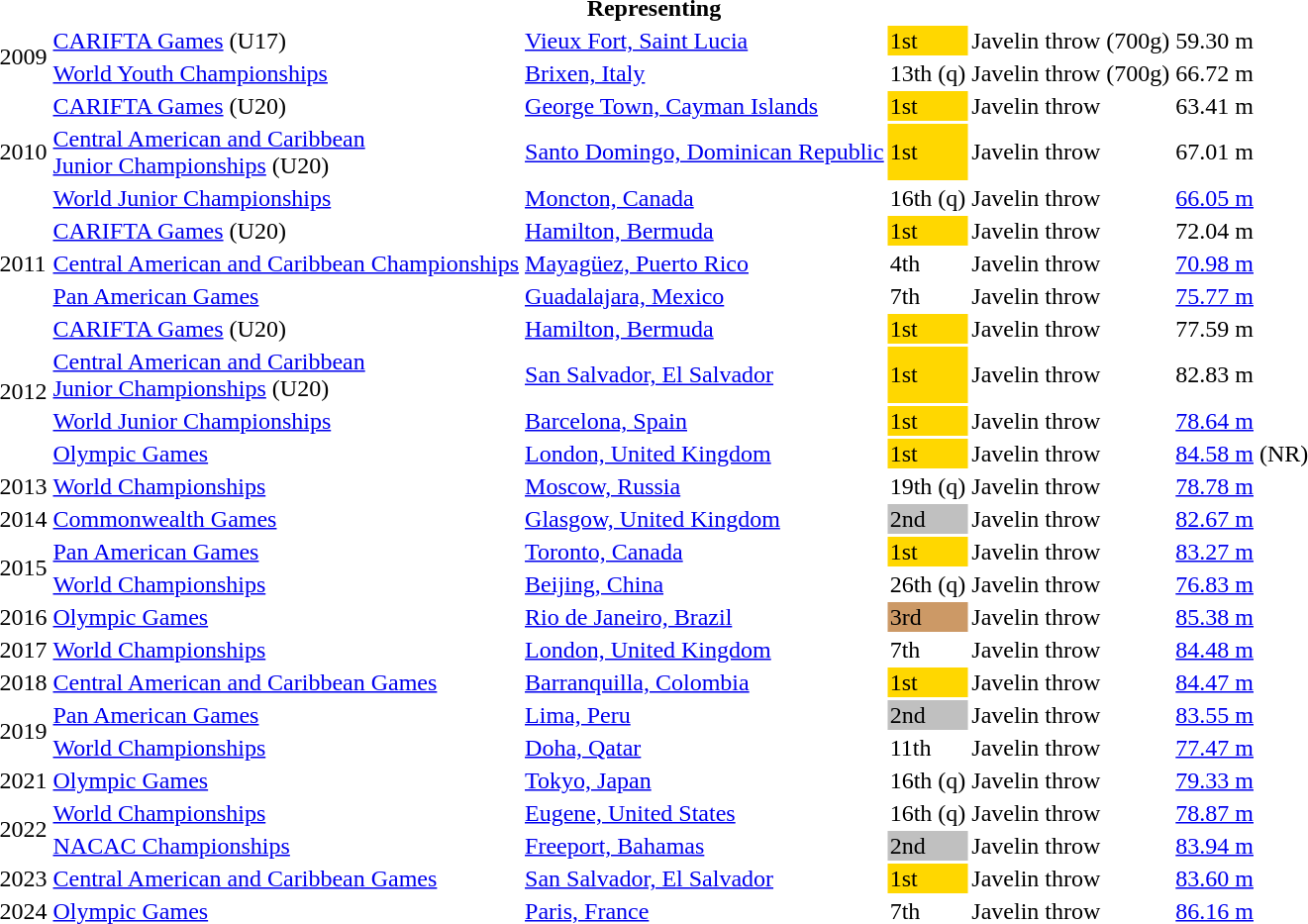<table>
<tr>
<th colspan="6">Representing </th>
</tr>
<tr>
<td rowspan=2>2009</td>
<td><a href='#'>CARIFTA Games</a> (U17)</td>
<td><a href='#'>Vieux Fort, Saint Lucia</a></td>
<td bgcolor="gold">1st</td>
<td>Javelin throw (700g)</td>
<td>59.30 m</td>
</tr>
<tr>
<td><a href='#'>World Youth Championships</a></td>
<td><a href='#'>Brixen, Italy</a></td>
<td>13th (q)</td>
<td>Javelin throw (700g)</td>
<td>66.72 m</td>
</tr>
<tr>
<td rowspan=3>2010</td>
<td><a href='#'>CARIFTA Games</a> (U20)</td>
<td><a href='#'>George Town, Cayman Islands</a></td>
<td bgcolor="gold">1st</td>
<td>Javelin throw</td>
<td>63.41 m</td>
</tr>
<tr>
<td><a href='#'>Central American and Caribbean<br>Junior Championships</a> (U20)</td>
<td><a href='#'>Santo Domingo, Dominican Republic</a></td>
<td bgcolor="gold">1st</td>
<td>Javelin throw</td>
<td>67.01 m</td>
</tr>
<tr>
<td><a href='#'>World Junior Championships</a></td>
<td><a href='#'>Moncton, Canada</a></td>
<td>16th (q)</td>
<td>Javelin throw</td>
<td><a href='#'>66.05 m</a></td>
</tr>
<tr>
<td rowspan=3>2011</td>
<td><a href='#'>CARIFTA Games</a> (U20)</td>
<td><a href='#'>Hamilton, Bermuda</a></td>
<td bgcolor="gold">1st</td>
<td>Javelin throw</td>
<td>72.04 m</td>
</tr>
<tr>
<td><a href='#'>Central American and Caribbean Championships</a></td>
<td><a href='#'>Mayagüez, Puerto Rico</a></td>
<td>4th</td>
<td>Javelin throw</td>
<td><a href='#'>70.98 m</a></td>
</tr>
<tr>
<td><a href='#'>Pan American Games</a></td>
<td><a href='#'>Guadalajara, Mexico</a></td>
<td>7th</td>
<td>Javelin throw</td>
<td><a href='#'>75.77 m</a></td>
</tr>
<tr>
<td rowspan=4>2012</td>
<td><a href='#'>CARIFTA Games</a> (U20)</td>
<td><a href='#'>Hamilton, Bermuda</a></td>
<td bgcolor="gold">1st</td>
<td>Javelin throw</td>
<td>77.59 m</td>
</tr>
<tr>
<td><a href='#'>Central American and Caribbean<br>Junior Championships</a> (U20)</td>
<td><a href='#'>San Salvador, El Salvador</a></td>
<td bgcolor="gold">1st</td>
<td>Javelin throw</td>
<td>82.83 m</td>
</tr>
<tr>
<td><a href='#'>World Junior Championships</a></td>
<td><a href='#'>Barcelona, Spain</a></td>
<td bgcolor="gold">1st</td>
<td>Javelin throw</td>
<td><a href='#'>78.64 m</a></td>
</tr>
<tr>
<td><a href='#'>Olympic Games</a></td>
<td><a href='#'>London, United Kingdom</a></td>
<td bgcolor="gold">1st</td>
<td>Javelin throw</td>
<td><a href='#'>84.58 m</a> (NR)</td>
</tr>
<tr>
<td>2013</td>
<td><a href='#'>World Championships</a></td>
<td><a href='#'>Moscow, Russia</a></td>
<td>19th (q)</td>
<td>Javelin throw</td>
<td><a href='#'>78.78 m</a></td>
</tr>
<tr>
<td>2014</td>
<td><a href='#'>Commonwealth Games</a></td>
<td><a href='#'>Glasgow, United Kingdom</a></td>
<td bgcolor="silver">2nd</td>
<td>Javelin throw</td>
<td><a href='#'>82.67 m</a></td>
</tr>
<tr>
<td rowspan=2>2015</td>
<td><a href='#'>Pan American Games</a></td>
<td><a href='#'>Toronto, Canada</a></td>
<td bgcolor=gold>1st</td>
<td>Javelin throw</td>
<td><a href='#'>83.27 m</a></td>
</tr>
<tr>
<td><a href='#'>World Championships</a></td>
<td><a href='#'>Beijing, China</a></td>
<td>26th (q)</td>
<td>Javelin throw</td>
<td><a href='#'>76.83 m</a></td>
</tr>
<tr>
<td>2016</td>
<td><a href='#'>Olympic Games</a></td>
<td><a href='#'>Rio de Janeiro, Brazil</a></td>
<td bgcolor="cc9966">3rd</td>
<td>Javelin throw</td>
<td><a href='#'>85.38 m</a></td>
</tr>
<tr>
<td>2017</td>
<td><a href='#'>World Championships</a></td>
<td><a href='#'>London, United Kingdom</a></td>
<td>7th</td>
<td>Javelin throw</td>
<td><a href='#'>84.48 m</a></td>
</tr>
<tr>
<td>2018</td>
<td><a href='#'>Central American and Caribbean Games</a></td>
<td><a href='#'>Barranquilla, Colombia</a></td>
<td bgcolor=gold>1st</td>
<td>Javelin throw</td>
<td><a href='#'>84.47 m</a></td>
</tr>
<tr>
<td rowspan=2>2019</td>
<td><a href='#'>Pan American Games</a></td>
<td><a href='#'>Lima, Peru</a></td>
<td bgcolor=silver>2nd</td>
<td>Javelin throw</td>
<td><a href='#'>83.55 m</a></td>
</tr>
<tr>
<td><a href='#'>World Championships</a></td>
<td><a href='#'>Doha, Qatar</a></td>
<td>11th</td>
<td>Javelin throw</td>
<td><a href='#'>77.47 m</a></td>
</tr>
<tr>
<td>2021</td>
<td><a href='#'>Olympic Games</a></td>
<td><a href='#'>Tokyo, Japan</a></td>
<td>16th (q)</td>
<td>Javelin throw</td>
<td><a href='#'>79.33 m</a></td>
</tr>
<tr>
<td rowspan=2>2022</td>
<td><a href='#'>World Championships</a></td>
<td><a href='#'>Eugene, United States</a></td>
<td>16th (q)</td>
<td>Javelin throw</td>
<td><a href='#'>78.87 m</a></td>
</tr>
<tr>
<td><a href='#'>NACAC Championships</a></td>
<td><a href='#'>Freeport, Bahamas</a></td>
<td bgcolor=silver>2nd</td>
<td>Javelin throw</td>
<td><a href='#'>83.94 m</a></td>
</tr>
<tr>
<td>2023</td>
<td><a href='#'>Central American and Caribbean Games</a></td>
<td><a href='#'>San Salvador, El Salvador</a></td>
<td bgcolor=gold>1st</td>
<td>Javelin throw</td>
<td><a href='#'>83.60 m</a></td>
</tr>
<tr>
<td>2024</td>
<td><a href='#'>Olympic Games</a></td>
<td><a href='#'>Paris, France</a></td>
<td>7th</td>
<td>Javelin throw</td>
<td><a href='#'>86.16 m</a></td>
</tr>
</table>
